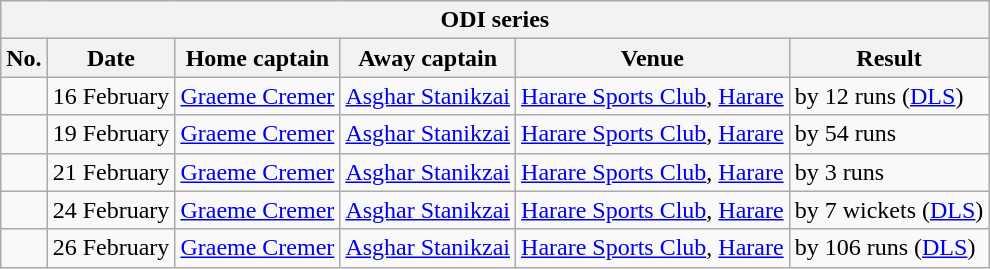<table class="wikitable">
<tr>
<th colspan="6">ODI series</th>
</tr>
<tr>
<th>No.</th>
<th>Date</th>
<th>Home captain</th>
<th>Away captain</th>
<th>Venue</th>
<th>Result</th>
</tr>
<tr>
<td></td>
<td>16 February</td>
<td><a href='#'>Graeme Cremer</a></td>
<td><a href='#'>Asghar Stanikzai</a></td>
<td><a href='#'>Harare Sports Club</a>, <a href='#'>Harare</a></td>
<td> by 12 runs (<a href='#'>DLS</a>)</td>
</tr>
<tr>
<td></td>
<td>19 February</td>
<td><a href='#'>Graeme Cremer</a></td>
<td><a href='#'>Asghar Stanikzai</a></td>
<td><a href='#'>Harare Sports Club</a>, <a href='#'>Harare</a></td>
<td> by 54 runs</td>
</tr>
<tr>
<td></td>
<td>21 February</td>
<td><a href='#'>Graeme Cremer</a></td>
<td><a href='#'>Asghar Stanikzai</a></td>
<td><a href='#'>Harare Sports Club</a>, <a href='#'>Harare</a></td>
<td> by 3 runs</td>
</tr>
<tr>
<td></td>
<td>24 February</td>
<td><a href='#'>Graeme Cremer</a></td>
<td><a href='#'>Asghar Stanikzai</a></td>
<td><a href='#'>Harare Sports Club</a>, <a href='#'>Harare</a></td>
<td> by 7 wickets (<a href='#'>DLS</a>)</td>
</tr>
<tr>
<td></td>
<td>26 February</td>
<td><a href='#'>Graeme Cremer</a></td>
<td><a href='#'>Asghar Stanikzai</a></td>
<td><a href='#'>Harare Sports Club</a>, <a href='#'>Harare</a></td>
<td> by 106 runs (<a href='#'>DLS</a>)</td>
</tr>
</table>
